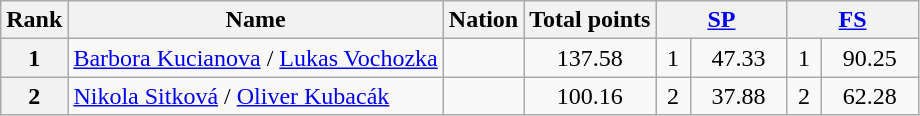<table class="wikitable sortable">
<tr>
<th>Rank</th>
<th>Name</th>
<th>Nation</th>
<th>Total points</th>
<th colspan="2" width="80px"><a href='#'>SP</a></th>
<th colspan="2" width="80px"><a href='#'>FS</a></th>
</tr>
<tr>
<th>1</th>
<td><a href='#'>Barbora Kucianova</a> / <a href='#'>Lukas Vochozka</a></td>
<td></td>
<td align="center">137.58</td>
<td align="center">1</td>
<td align="center">47.33</td>
<td align="center">1</td>
<td align="center">90.25</td>
</tr>
<tr>
<th>2</th>
<td><a href='#'>Nikola Sitková</a> / <a href='#'>Oliver Kubacák</a></td>
<td></td>
<td align="center">100.16</td>
<td align="center">2</td>
<td align="center">37.88</td>
<td align="center">2</td>
<td align="center">62.28</td>
</tr>
</table>
